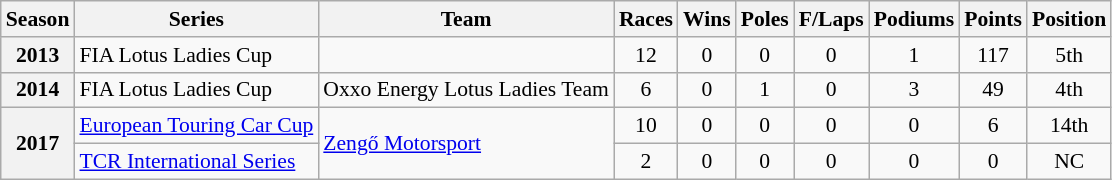<table class="wikitable" style="font-size: 90%; text-align:center">
<tr>
<th>Season</th>
<th>Series</th>
<th>Team</th>
<th>Races</th>
<th>Wins</th>
<th>Poles</th>
<th>F/Laps</th>
<th>Podiums</th>
<th>Points</th>
<th>Position</th>
</tr>
<tr>
<th>2013</th>
<td align=left>FIA Lotus Ladies Cup</td>
<td></td>
<td>12</td>
<td>0</td>
<td>0</td>
<td>0</td>
<td>1</td>
<td>117</td>
<td>5th</td>
</tr>
<tr>
<th>2014</th>
<td align=left>FIA Lotus Ladies Cup</td>
<td align=left>Oxxo Energy Lotus Ladies Team</td>
<td>6</td>
<td>0</td>
<td>1</td>
<td>0</td>
<td>3</td>
<td>49</td>
<td>4th</td>
</tr>
<tr>
<th rowspan="2">2017</th>
<td align=left><a href='#'>European Touring Car Cup</a></td>
<td rowspan="2" align=left><a href='#'>Zengő Motorsport</a></td>
<td>10</td>
<td>0</td>
<td>0</td>
<td>0</td>
<td>0</td>
<td>6</td>
<td>14th</td>
</tr>
<tr>
<td align=left><a href='#'>TCR International Series</a></td>
<td>2</td>
<td>0</td>
<td>0</td>
<td>0</td>
<td>0</td>
<td>0</td>
<td>NC</td>
</tr>
</table>
